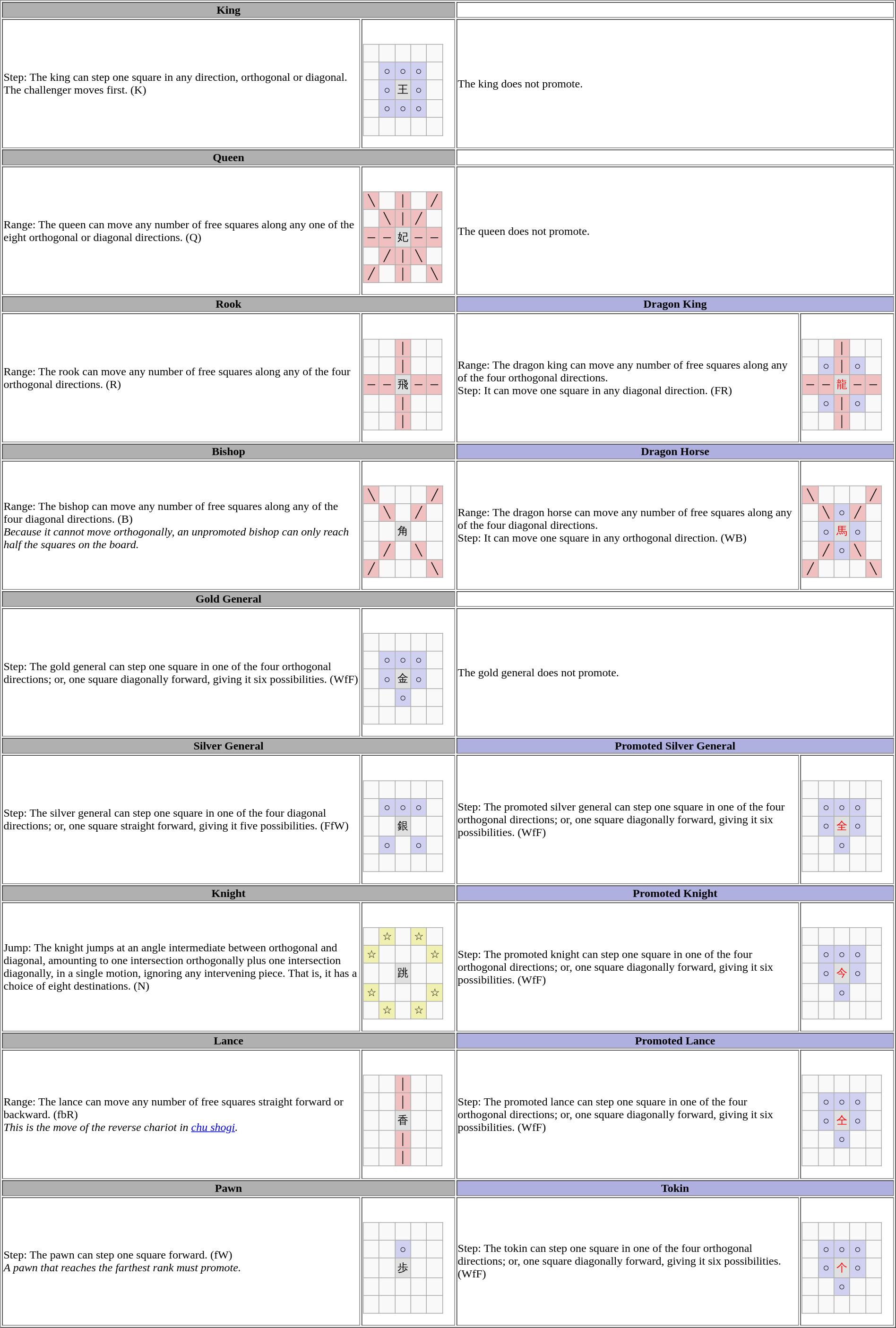<table border="1" width="100%" style="margin:1em auto">
<tr>
<th colspan="2" style="background:#B0B0B0;" width="50%">King</th>
<th colspan="2" width="50%"> </th>
</tr>
<tr>
<td>Step: The king can step one square in any direction, orthogonal or diagonal. The challenger moves first. (K)</td>
<td><br><table border="1" class="wikitable" style="width:107px; font-size:95%">
<tr align=center>
<td width="20"> </td>
<td width="20"> </td>
<td width="20"> </td>
<td width="20"> </td>
<td width="20"> </td>
</tr>
<tr align=center>
<td> </td>
<td style="background:#D0D0F0;">○</td>
<td style="background:#D0D0F0;">○</td>
<td style="background:#D0D0F0;">○</td>
<td> </td>
</tr>
<tr align=center>
<td> </td>
<td style="background:#D0D0F0;">○</td>
<td style="background:#E0E0E0;">王</td>
<td style="background:#D0D0F0;">○</td>
<td> </td>
</tr>
<tr align=center>
<td> </td>
<td style="background:#D0D0F0;">○</td>
<td style="background:#D0D0F0;">○</td>
<td style="background:#D0D0F0;">○</td>
<td> </td>
</tr>
<tr align=center>
<td> </td>
<td> </td>
<td> </td>
<td> </td>
<td> </td>
</tr>
</table>
</td>
<td colspan=2>The king does not promote.</td>
</tr>
<tr>
<th colspan="2" style="background:#B0B0B0;" width="50%">Queen</th>
<th colspan="2" width="50%"> </th>
</tr>
<tr>
<td>Range: The queen can move any number of free squares along any one of the eight orthogonal or diagonal directions. (Q)</td>
<td><br><table border="1" class="wikitable" style="width:107px; font-size:95%">
<tr align=center>
<td width="20" style="background:#F0C0C0;">╲</td>
<td width="20"> </td>
<td width="20" style="background:#F0C0C0;">│</td>
<td width="20"> </td>
<td width="20" style="background:#F0C0C0;">╱</td>
</tr>
<tr align=center>
<td> </td>
<td style="background:#F0C0C0;">╲</td>
<td style="background:#F0C0C0;">│</td>
<td style="background:#F0C0C0;">╱</td>
<td> </td>
</tr>
<tr align=center>
<td style="background:#F0C0C0;">─</td>
<td style="background:#F0C0C0;">─</td>
<td style="background:#E0E0E0;">妃</td>
<td style="background:#F0C0C0;">─</td>
<td style="background:#F0C0C0;">─</td>
</tr>
<tr align=center>
<td> </td>
<td style="background:#F0C0C0;">╱</td>
<td style="background:#F0C0C0;">│</td>
<td style="background:#F0C0C0;">╲</td>
<td> </td>
</tr>
<tr align=center>
<td style="background:#F0C0C0;">╱</td>
<td> </td>
<td style="background:#F0C0C0;">│</td>
<td> </td>
<td style="background:#F0C0C0;">╲</td>
</tr>
</table>
</td>
<td colspan=2>The queen does not promote.</td>
</tr>
<tr>
<th colspan="2" style="background:#B0B0B0;" width="50%">Rook</th>
<th colspan="2" style="background:#B0B0E0;" width="50%">Dragon King</th>
</tr>
<tr>
<td>Range: The rook can move any number of free squares along any of the four orthogonal directions. (R)</td>
<td><br><table border="1" class="wikitable" style="width:107px; font-size:95%">
<tr align=center>
<td width="20"> </td>
<td width="20"> </td>
<td width="20" style="background:#F0C0C0;">│</td>
<td width="20"> </td>
<td width="20"> </td>
</tr>
<tr align=center>
<td> </td>
<td> </td>
<td style="background:#F0C0C0;">│</td>
<td> </td>
<td> </td>
</tr>
<tr align=center>
<td style="background:#F0C0C0;">─</td>
<td style="background:#F0C0C0;">─</td>
<td style="background:#E0E0E0;">飛</td>
<td style="background:#F0C0C0;">─</td>
<td style="background:#F0C0C0;">─</td>
</tr>
<tr align=center>
<td> </td>
<td> </td>
<td style="background:#F0C0C0;">│</td>
<td> </td>
<td> </td>
</tr>
<tr align=center>
<td> </td>
<td> </td>
<td style="background:#F0C0C0;">│</td>
<td> </td>
<td> </td>
</tr>
</table>
</td>
<td>Range: The dragon king can move any number of free squares along any of the four orthogonal directions.<br>Step: It can move one square in any diagonal direction. (FR)</td>
<td><br><table border="1" class="wikitable" style="width:107px; font-size:95%">
<tr align=center>
<td width="20"> </td>
<td width="20"> </td>
<td width="20" style="background:#F0C0C0;">│</td>
<td width="20"> </td>
<td width="20"> </td>
</tr>
<tr align=center>
<td> </td>
<td style="background:#D0D0F0;">○</td>
<td style="background:#F0C0C0;">│</td>
<td style="background:#D0D0F0;">○</td>
<td> </td>
</tr>
<tr align=center>
<td style="background:#F0C0C0;">─</td>
<td style="background:#F0C0C0;">─</td>
<td style="background:#E0E0E0; color:red;">龍</td>
<td style="background:#F0C0C0;">─</td>
<td style="background:#F0C0C0;">─</td>
</tr>
<tr align=center>
<td> </td>
<td style="background:#D0D0F0;">○</td>
<td style="background:#F0C0C0;">│</td>
<td style="background:#D0D0F0;">○</td>
<td> </td>
</tr>
<tr align=center>
<td> </td>
<td> </td>
<td style="background:#F0C0C0;">│</td>
<td> </td>
<td> </td>
</tr>
</table>
</td>
</tr>
<tr>
<th colspan="2" style="background:#B0B0B0;" width="50%">Bishop</th>
<th colspan="2" style="background:#B0B0E0;" width="50%">Dragon Horse</th>
</tr>
<tr>
<td>Range: The bishop can move any number of free squares along any of the four diagonal directions. (B)<br><em>Because it cannot move orthogonally, an unpromoted bishop can only reach half the squares on the board.</em></td>
<td><br><table border="1" class="wikitable" style="width:107px; font-size:95%">
<tr align=center>
<td width="20" style="background:#F0C0C0;">╲</td>
<td width="20"> </td>
<td width="20"> </td>
<td width="20"> </td>
<td width="20" style="background:#F0C0C0;">╱</td>
</tr>
<tr align=center>
<td> </td>
<td style="background:#F0C0C0;">╲</td>
<td> </td>
<td style="background:#F0C0C0;">╱</td>
<td> </td>
</tr>
<tr align=center>
<td> </td>
<td> </td>
<td style="background:#E0E0E0;">角</td>
<td> </td>
<td> </td>
</tr>
<tr align=center>
<td> </td>
<td style="background:#F0C0C0;">╱</td>
<td> </td>
<td style="background:#F0C0C0;">╲</td>
<td> </td>
</tr>
<tr align=center>
<td style="background:#F0C0C0;">╱</td>
<td> </td>
<td> </td>
<td> </td>
<td style="background:#F0C0C0;">╲</td>
</tr>
</table>
</td>
<td>Range: The dragon horse can move any number of free squares along any of the four diagonal directions.<br>Step: It can move one square in any orthogonal direction. (WB)</td>
<td><br><table border="1" class="wikitable" style="width:107px; font-size:95%">
<tr align=center>
<td width="20" style="background:#F0C0C0;">╲</td>
<td width="20"> </td>
<td width="20"> </td>
<td width="20"> </td>
<td width="20" style="background:#F0C0C0;">╱</td>
</tr>
<tr align=center>
<td> </td>
<td style="background:#F0C0C0;">╲</td>
<td style="background:#D0D0F0;">○</td>
<td style="background:#F0C0C0;">╱</td>
<td> </td>
</tr>
<tr align=center>
<td> </td>
<td style="background:#D0D0F0;">○</td>
<td style="background:#E0E0E0; color:red;">馬</td>
<td style="background:#D0D0F0;">○</td>
<td> </td>
</tr>
<tr align=center>
<td> </td>
<td style="background:#F0C0C0;">╱</td>
<td style="background:#D0D0F0;">○</td>
<td style="background:#F0C0C0;">╲</td>
<td> </td>
</tr>
<tr align=center>
<td style="background:#F0C0C0;">╱</td>
<td> </td>
<td> </td>
<td> </td>
<td style="background:#F0C0C0;">╲</td>
</tr>
</table>
</td>
</tr>
<tr>
<th colspan="2" style="background:#B0B0B0;" width="50%">Gold General</th>
<th colspan="2" width="50%"> </th>
</tr>
<tr>
<td>Step: The gold general can step one square in one of the four orthogonal directions; or, one square diagonally forward, giving it six possibilities. (WfF)</td>
<td><br><table border="1" class="wikitable" style="width:107px; font-size:95%">
<tr align=center>
<td width="20"> </td>
<td width="20"> </td>
<td width="20"> </td>
<td width="20"> </td>
<td width="20"> </td>
</tr>
<tr align=center>
<td> </td>
<td style="background:#D0D0F0;">○</td>
<td style="background:#D0D0F0;">○</td>
<td style="background:#D0D0F0;">○</td>
<td> </td>
</tr>
<tr align=center>
<td> </td>
<td style="background:#D0D0F0;">○</td>
<td style="background:#E0E0E0;">金</td>
<td style="background:#D0D0F0;">○</td>
<td> </td>
</tr>
<tr align=center>
<td> </td>
<td> </td>
<td style="background:#D0D0F0;">○</td>
<td> </td>
<td> </td>
</tr>
<tr align=center>
<td> </td>
<td> </td>
<td> </td>
<td> </td>
<td> </td>
</tr>
</table>
</td>
<td colspan="2">The gold general does not promote.</td>
</tr>
<tr>
<th colspan="2" style="background:#B0B0B0;" width="50%">Silver General</th>
<th colspan="2" style="background:#B0B0E0;" width="50%">Promoted Silver General</th>
</tr>
<tr>
<td>Step: The silver general can step one square in one of the four diagonal directions; or, one square straight forward, giving it five possibilities. (FfW)</td>
<td><br><table border="1" class="wikitable" style="width:107px; font-size:95%">
<tr align=center>
<td width="20"> </td>
<td width="20"> </td>
<td width="20"> </td>
<td width="20"> </td>
<td width="20"> </td>
</tr>
<tr align=center>
<td> </td>
<td style="background:#D0D0F0;">○</td>
<td style="background:#D0D0F0;">○</td>
<td style="background:#D0D0F0;">○</td>
<td> </td>
</tr>
<tr align=center>
<td> </td>
<td> </td>
<td style="background:#E0E0E0;">銀</td>
<td> </td>
<td> </td>
</tr>
<tr align=center>
<td> </td>
<td style="background:#D0D0F0;">○</td>
<td> </td>
<td style="background:#D0D0F0;">○</td>
<td> </td>
</tr>
<tr align=center>
<td> </td>
<td> </td>
<td> </td>
<td> </td>
<td> </td>
</tr>
</table>
</td>
<td>Step: The promoted silver general can step one square in one of the four orthogonal directions; or, one square diagonally forward, giving it six possibilities. (WfF)</td>
<td><br><table border="1" class="wikitable" style="width:107px; font-size:95%">
<tr align=center>
<td width="20"> </td>
<td width="20"> </td>
<td width="20"> </td>
<td width="20"> </td>
<td width="20"> </td>
</tr>
<tr align=center>
<td> </td>
<td style="background:#D0D0F0;">○</td>
<td style="background:#D0D0F0;">○</td>
<td style="background:#D0D0F0;">○</td>
<td> </td>
</tr>
<tr align=center>
<td> </td>
<td style="background:#D0D0F0;">○</td>
<td style="background:#E0E0E0; color:red;">全</td>
<td style="background:#D0D0F0;">○</td>
<td> </td>
</tr>
<tr align=center>
<td> </td>
<td></td>
<td style="background:#D0D0F0;">○</td>
<td></td>
<td> </td>
</tr>
<tr align=center>
<td> </td>
<td> </td>
<td> </td>
<td> </td>
<td> </td>
</tr>
</table>
</td>
</tr>
<tr>
<th colspan="2" style="background:#B0B0B0;" width="50%">Knight</th>
<th colspan="2" style="background:#B0B0E0;" width="50%">Promoted Knight</th>
</tr>
<tr>
<td>Jump: The knight jumps at an angle intermediate between orthogonal and diagonal, amounting to one intersection orthogonally plus one intersection diagonally, in a single motion, ignoring any intervening piece. That is, it has a choice of eight destinations. (N)</td>
<td><br><table border="1" class="wikitable" style="width:107px; font-size:95%">
<tr align=center>
<td width="20"> </td>
<td width="20" style="background:#F0F0B0;">☆</td>
<td width="20"> </td>
<td width="20" style="background:#F0F0B0;">☆</td>
<td width="20"> </td>
</tr>
<tr align=center>
<td width="20" style="background:#F0F0B0;">☆</td>
<td> </td>
<td> </td>
<td> </td>
<td width="20" style="background:#F0F0B0;">☆</td>
</tr>
<tr align=center>
<td> </td>
<td> </td>
<td style="background:#E0E0E0;">跳</td>
<td> </td>
<td> </td>
</tr>
<tr align=center>
<td width="20" style="background:#F0F0B0;">☆</td>
<td> </td>
<td> </td>
<td> </td>
<td width="20" style="background:#F0F0B0;">☆</td>
</tr>
<tr align=center>
<td> </td>
<td width="20" style="background:#F0F0B0;">☆</td>
<td> </td>
<td width="20" style="background:#F0F0B0;">☆</td>
<td> </td>
</tr>
</table>
</td>
<td>Step: The promoted knight can step one square in one of the four orthogonal directions; or, one square diagonally forward, giving it six possibilities. (WfF)</td>
<td><br><table border="1" class="wikitable" style="width:107px; font-size:95%">
<tr align=center>
<td width="20"> </td>
<td width="20"> </td>
<td width="20"> </td>
<td width="20"> </td>
<td width="20"> </td>
</tr>
<tr align=center>
<td> </td>
<td style="background:#D0D0F0;">○</td>
<td style="background:#D0D0F0;">○</td>
<td style="background:#D0D0F0;">○</td>
<td> </td>
</tr>
<tr align=center>
<td> </td>
<td style="background:#D0D0F0;">○</td>
<td style="background:#E0E0E0; color:red;">今</td>
<td style="background:#D0D0F0;">○</td>
<td> </td>
</tr>
<tr align=center>
<td> </td>
<td></td>
<td style="background:#D0D0F0;">○</td>
<td></td>
<td> </td>
</tr>
<tr align=center>
<td> </td>
<td> </td>
<td> </td>
<td> </td>
<td> </td>
</tr>
</table>
</td>
</tr>
<tr>
<th colspan="2" style="background:#B0B0B0;" width="50%">Lance</th>
<th colspan="2" style="background:#B0B0E0;" width="50%">Promoted Lance</th>
</tr>
<tr>
<td>Range: The lance can move any number of free squares straight forward or backward. (fbR)<br><em>This is the move of the reverse chariot in <a href='#'>chu shogi</a>.</em></td>
<td><br><table border="1" class="wikitable" style="width:107px; font-size:95%">
<tr align=center>
<td width="20"> </td>
<td width="20"> </td>
<td width="20" style="background:#F0C0C0;">│</td>
<td width="20"> </td>
<td width="20"> </td>
</tr>
<tr align=center>
<td> </td>
<td> </td>
<td style="background:#F0C0C0;">│</td>
<td> </td>
<td> </td>
</tr>
<tr align=center>
<td> </td>
<td> </td>
<td style="background:#E0E0E0;">香</td>
<td> </td>
<td> </td>
</tr>
<tr align=center>
<td> </td>
<td> </td>
<td style="background:#F0C0C0;">│</td>
<td> </td>
<td> </td>
</tr>
<tr align=center>
<td> </td>
<td> </td>
<td style="background:#F0C0C0;">│</td>
<td> </td>
<td> </td>
</tr>
</table>
</td>
<td>Step: The promoted lance can step one square in one of the four orthogonal directions; or, one square diagonally forward, giving it six possibilities. (WfF)</td>
<td><br><table border="1" class="wikitable" style="width:107px; font-size:95%">
<tr align=center>
<td width="20"> </td>
<td width="20"> </td>
<td width="20"> </td>
<td width="20"> </td>
<td width="20"> </td>
</tr>
<tr align=center>
<td> </td>
<td style="background:#D0D0F0;">○</td>
<td style="background:#D0D0F0;">○</td>
<td style="background:#D0D0F0;">○</td>
<td> </td>
</tr>
<tr align=center>
<td> </td>
<td style="background:#D0D0F0;">○</td>
<td style="background:#E0E0E0; color:red;">仝</td>
<td style="background:#D0D0F0;">○</td>
<td> </td>
</tr>
<tr align=center>
<td> </td>
<td></td>
<td style="background:#D0D0F0;">○</td>
<td></td>
<td> </td>
</tr>
<tr align=center>
<td> </td>
<td> </td>
<td> </td>
<td> </td>
<td> </td>
</tr>
</table>
</td>
</tr>
<tr>
<th colspan="2" style="background:#B0B0B0;" width="50%">Pawn</th>
<th colspan="2" style="background:#B0B0E0;" width="50%">Tokin</th>
</tr>
<tr>
<td>Step: The pawn can step one square forward. (fW)<br><em>A pawn that reaches the farthest rank must promote.</em></td>
<td><br><table border="1" class="wikitable" style="width:107px; font-size:95%">
<tr align=center>
<td width="20"> </td>
<td width="20"> </td>
<td width="20"> </td>
<td width="20"> </td>
<td width="20"> </td>
</tr>
<tr align=center>
<td> </td>
<td> </td>
<td style="background:#D0D0F0;">○</td>
<td> </td>
<td> </td>
</tr>
<tr align=center>
<td> </td>
<td> </td>
<td style="background:#E0E0E0;">歩</td>
<td> </td>
<td> </td>
</tr>
<tr align=center>
<td> </td>
<td> </td>
<td> </td>
<td> </td>
<td> </td>
</tr>
<tr align=center>
<td> </td>
<td> </td>
<td> </td>
<td> </td>
<td> </td>
</tr>
</table>
</td>
<td>Step: The tokin can step one square in one of the four orthogonal directions; or, one square diagonally forward, giving it six possibilities. (WfF)</td>
<td><br><table border="1" class="wikitable" style="width:107px; font-size:95%">
<tr align=center>
<td width="20"> </td>
<td width="20"> </td>
<td width="20"> </td>
<td width="20"> </td>
<td width="20"> </td>
</tr>
<tr align=center>
<td> </td>
<td style="background:#D0D0F0;">○</td>
<td style="background:#D0D0F0;">○</td>
<td style="background:#D0D0F0;">○</td>
<td> </td>
</tr>
<tr align=center>
<td> </td>
<td style="background:#D0D0F0;">○</td>
<td style="background:#E0E0E0; color:red;">个</td>
<td style="background:#D0D0F0;">○</td>
<td> </td>
</tr>
<tr align=center>
<td> </td>
<td></td>
<td style="background:#D0D0F0;">○</td>
<td></td>
<td> </td>
</tr>
<tr align=center>
<td> </td>
<td> </td>
<td> </td>
<td> </td>
<td> </td>
</tr>
</table>
</td>
</tr>
</table>
